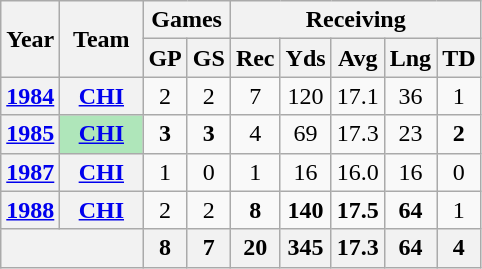<table class="wikitable" style="text-align:center">
<tr>
<th rowspan="2">Year</th>
<th rowspan="2">Team</th>
<th colspan="2">Games</th>
<th colspan="5">Receiving</th>
</tr>
<tr>
<th>GP</th>
<th>GS</th>
<th>Rec</th>
<th>Yds</th>
<th>Avg</th>
<th>Lng</th>
<th>TD</th>
</tr>
<tr>
<th><a href='#'>1984</a></th>
<th><a href='#'>CHI</a></th>
<td>2</td>
<td>2</td>
<td>7</td>
<td>120</td>
<td>17.1</td>
<td>36</td>
<td>1</td>
</tr>
<tr>
<th><a href='#'>1985</a></th>
<th style="background:#afe6ba; width:3em;"><a href='#'>CHI</a></th>
<td><strong>3</strong></td>
<td><strong>3</strong></td>
<td>4</td>
<td>69</td>
<td>17.3</td>
<td>23</td>
<td><strong>2</strong></td>
</tr>
<tr>
<th><a href='#'>1987</a></th>
<th><a href='#'>CHI</a></th>
<td>1</td>
<td>0</td>
<td>1</td>
<td>16</td>
<td>16.0</td>
<td>16</td>
<td>0</td>
</tr>
<tr>
<th><a href='#'>1988</a></th>
<th><a href='#'>CHI</a></th>
<td>2</td>
<td>2</td>
<td><strong>8</strong></td>
<td><strong>140</strong></td>
<td><strong>17.5</strong></td>
<td><strong>64</strong></td>
<td>1</td>
</tr>
<tr>
<th colspan="2"></th>
<th>8</th>
<th>7</th>
<th>20</th>
<th>345</th>
<th>17.3</th>
<th>64</th>
<th>4</th>
</tr>
</table>
